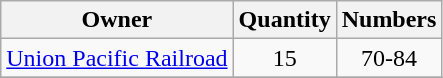<table class="wikitable">
<tr>
<th>Owner</th>
<th>Quantity</th>
<th>Numbers</th>
</tr>
<tr align= "center">
<td><a href='#'>Union Pacific Railroad</a></td>
<td>15</td>
<td>70-84</td>
</tr>
<tr>
</tr>
</table>
